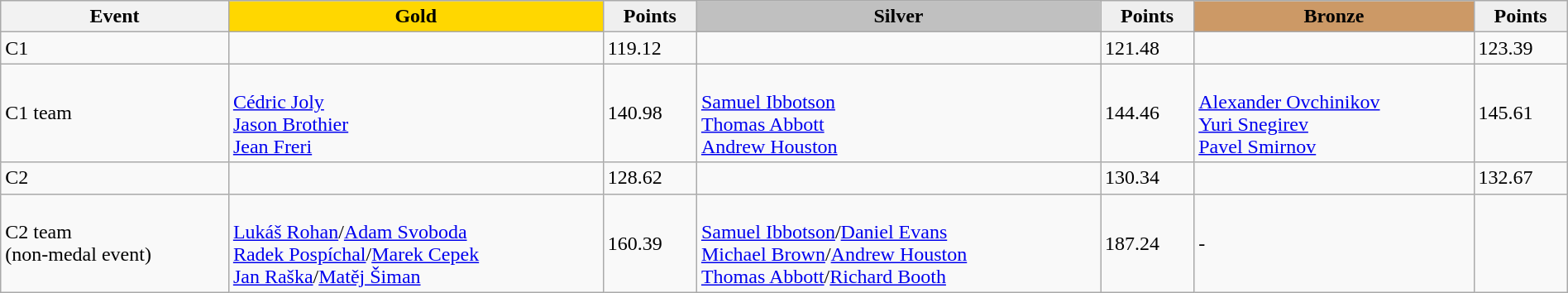<table class="wikitable" width=100%>
<tr>
<th>Event</th>
<td align=center bgcolor="gold"><strong>Gold</strong></td>
<td align=center bgcolor="EFEFEF"><strong>Points</strong></td>
<td align=center bgcolor="silver"><strong>Silver</strong></td>
<td align=center bgcolor="EFEFEF"><strong>Points</strong></td>
<td align=center bgcolor="CC9966"><strong>Bronze</strong></td>
<td align=center bgcolor="EFEFEF"><strong>Points</strong></td>
</tr>
<tr>
<td>C1</td>
<td></td>
<td>119.12</td>
<td></td>
<td>121.48</td>
<td></td>
<td>123.39</td>
</tr>
<tr>
<td>C1 team</td>
<td><br><a href='#'>Cédric Joly</a><br><a href='#'>Jason Brothier</a><br><a href='#'>Jean Freri</a></td>
<td>140.98</td>
<td><br><a href='#'>Samuel Ibbotson</a><br><a href='#'>Thomas Abbott</a><br><a href='#'>Andrew Houston</a></td>
<td>144.46</td>
<td><br><a href='#'>Alexander Ovchinikov</a><br><a href='#'>Yuri Snegirev</a><br><a href='#'>Pavel Smirnov</a></td>
<td>145.61</td>
</tr>
<tr>
<td>C2</td>
<td></td>
<td>128.62</td>
<td></td>
<td>130.34</td>
<td></td>
<td>132.67</td>
</tr>
<tr>
<td>C2 team<br>(non-medal event)</td>
<td><br><a href='#'>Lukáš Rohan</a>/<a href='#'>Adam Svoboda</a><br><a href='#'>Radek Pospíchal</a>/<a href='#'>Marek Cepek</a><br><a href='#'>Jan Raška</a>/<a href='#'>Matěj Šiman</a></td>
<td>160.39</td>
<td><br><a href='#'>Samuel Ibbotson</a>/<a href='#'>Daniel Evans</a><br><a href='#'>Michael Brown</a>/<a href='#'>Andrew Houston</a><br><a href='#'>Thomas Abbott</a>/<a href='#'>Richard Booth</a></td>
<td>187.24</td>
<td>-</td>
<td></td>
</tr>
</table>
